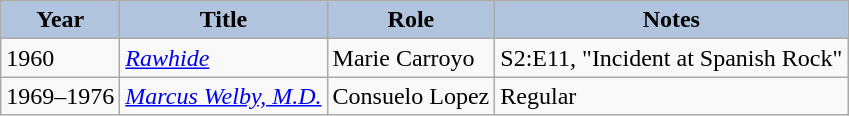<table class="wikitable">
<tr>
<th style="background:#B0C4DE;">Year</th>
<th style="background:#B0C4DE;">Title</th>
<th style="background:#B0C4DE;">Role</th>
<th style="background:#B0C4DE;">Notes</th>
</tr>
<tr>
<td>1960</td>
<td><em><a href='#'>Rawhide</a></em></td>
<td>Marie Carroyo</td>
<td>S2:E11, "Incident at Spanish Rock"</td>
</tr>
<tr>
<td>1969–1976</td>
<td><em><a href='#'>Marcus Welby, M.D.</a></em></td>
<td>Consuelo Lopez</td>
<td>Regular</td>
</tr>
</table>
